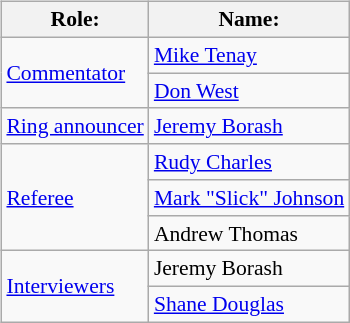<table class=wikitable style="font-size:90%; margin: 0.5em 0 0.5em 1em; float: right; clear: right;">
<tr>
<th>Role:</th>
<th>Name:</th>
</tr>
<tr>
<td rowspan=2><a href='#'>Commentator</a></td>
<td><a href='#'>Mike Tenay</a></td>
</tr>
<tr>
<td><a href='#'>Don West</a></td>
</tr>
<tr>
<td rowspan=1><a href='#'>Ring announcer</a></td>
<td><a href='#'>Jeremy Borash</a></td>
</tr>
<tr>
<td rowspan=3><a href='#'>Referee</a></td>
<td><a href='#'>Rudy Charles</a></td>
</tr>
<tr>
<td><a href='#'>Mark "Slick" Johnson</a></td>
</tr>
<tr>
<td>Andrew Thomas</td>
</tr>
<tr>
<td rowspan=2><a href='#'>Interviewers</a></td>
<td>Jeremy Borash</td>
</tr>
<tr>
<td><a href='#'>Shane Douglas</a></td>
</tr>
</table>
